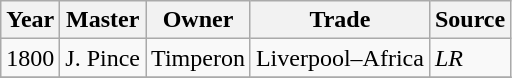<table class=" wikitable">
<tr>
<th>Year</th>
<th>Master</th>
<th>Owner</th>
<th>Trade</th>
<th>Source</th>
</tr>
<tr>
<td>1800</td>
<td>J. Pince</td>
<td>Timperon</td>
<td>Liverpool–Africa</td>
<td><em>LR</em></td>
</tr>
<tr>
</tr>
</table>
